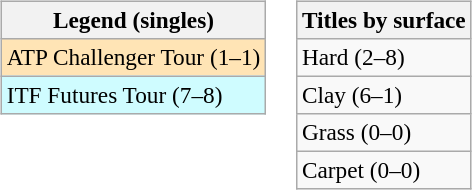<table>
<tr valign=top>
<td><br><table class=wikitable style=font-size:97%>
<tr>
<th>Legend (singles)</th>
</tr>
<tr bgcolor=moccasin>
<td>ATP Challenger Tour (1–1)</td>
</tr>
<tr bgcolor=#cffcff>
<td>ITF Futures Tour (7–8)</td>
</tr>
</table>
</td>
<td><br><table class=wikitable style=font-size:97%>
<tr>
<th>Titles by surface</th>
</tr>
<tr>
<td>Hard (2–8)</td>
</tr>
<tr>
<td>Clay (6–1)</td>
</tr>
<tr>
<td>Grass (0–0)</td>
</tr>
<tr>
<td>Carpet (0–0)</td>
</tr>
</table>
</td>
</tr>
</table>
